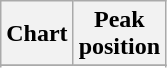<table class="wikitable">
<tr>
<th>Chart</th>
<th>Peak<br>position</th>
</tr>
<tr>
</tr>
<tr>
</tr>
<tr>
</tr>
</table>
